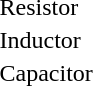<table>
<tr>
<td>Resistor</td>
<td></td>
</tr>
<tr>
<td>Inductor</td>
<td></td>
</tr>
<tr>
<td>Capacitor</td>
<td></td>
</tr>
</table>
